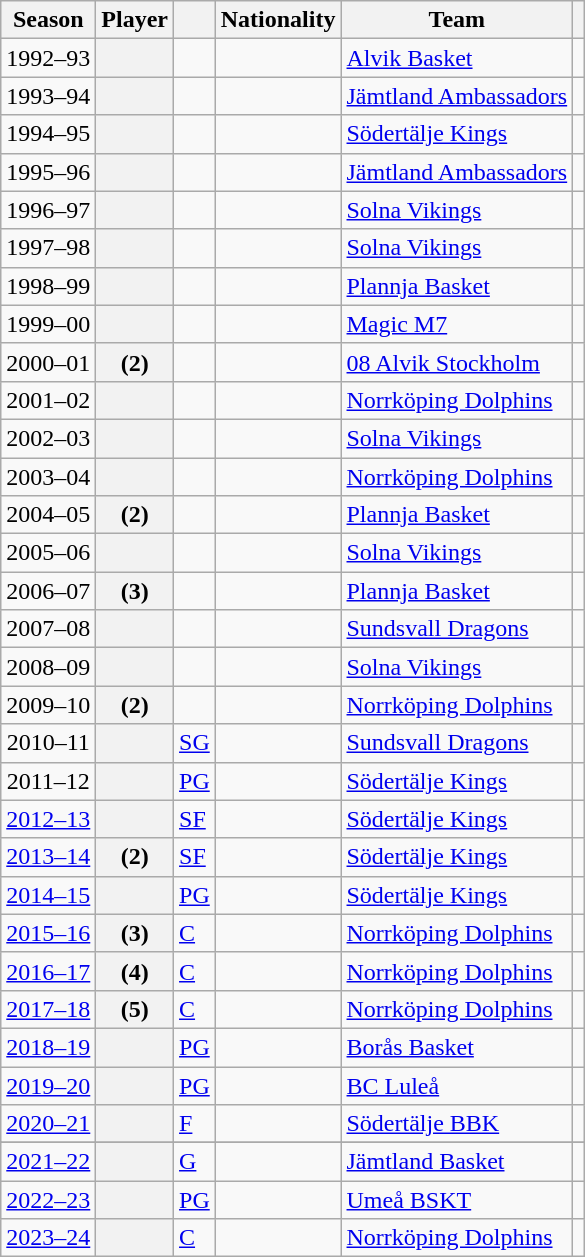<table class="wikitable plainrowheaders sortable" summary="Year (sortable), Player (sortable), Position (sortable), Nationality (sortable) and Team (sortable)">
<tr>
<th scope="col">Season</th>
<th scope="col">Player</th>
<th scope="col"></th>
<th scope="col">Nationality</th>
<th scope="col">Team</th>
<th scope="col" class="unsortable"></th>
</tr>
<tr>
<td align=center>1992–93</td>
<th scope="row"></th>
<td></td>
<td></td>
<td><a href='#'>Alvik Basket</a></td>
<td align=center></td>
</tr>
<tr>
<td align=center>1993–94</td>
<th scope="row"></th>
<td></td>
<td></td>
<td><a href='#'>Jämtland Ambassadors</a></td>
<td align=center></td>
</tr>
<tr>
<td align=center>1994–95</td>
<th scope="row"></th>
<td></td>
<td></td>
<td><a href='#'>Södertälje Kings</a></td>
<td align=center></td>
</tr>
<tr>
<td align=center>1995–96</td>
<th scope="row"></th>
<td></td>
<td></td>
<td><a href='#'>Jämtland Ambassadors</a></td>
<td align=center></td>
</tr>
<tr>
<td align=center>1996–97</td>
<th scope="row"></th>
<td></td>
<td></td>
<td><a href='#'>Solna Vikings</a></td>
<td align=center></td>
</tr>
<tr>
<td align=center>1997–98</td>
<th scope="row"></th>
<td></td>
<td></td>
<td><a href='#'>Solna Vikings</a></td>
<td align=center></td>
</tr>
<tr>
<td align=center>1998–99</td>
<th scope="row"></th>
<td></td>
<td></td>
<td><a href='#'>Plannja Basket</a></td>
<td align=center></td>
</tr>
<tr>
<td align=center>1999–00</td>
<th scope="row"></th>
<td></td>
<td></td>
<td><a href='#'>Magic M7</a></td>
<td align=center></td>
</tr>
<tr>
<td align=center>2000–01</td>
<th scope="row"> (2)</th>
<td></td>
<td></td>
<td><a href='#'>08 Alvik Stockholm</a></td>
<td align=center></td>
</tr>
<tr>
<td align=center>2001–02</td>
<th scope="row"></th>
<td></td>
<td></td>
<td><a href='#'>Norrköping Dolphins</a></td>
<td align=center></td>
</tr>
<tr>
<td align=center>2002–03</td>
<th scope="row"></th>
<td></td>
<td></td>
<td><a href='#'>Solna Vikings</a></td>
<td align=center></td>
</tr>
<tr>
<td align=center>2003–04</td>
<th scope="row"></th>
<td></td>
<td></td>
<td><a href='#'>Norrköping Dolphins</a></td>
<td align=center></td>
</tr>
<tr>
<td align=center>2004–05</td>
<th scope="row"> (2)</th>
<td></td>
<td></td>
<td><a href='#'>Plannja Basket</a></td>
<td align=center></td>
</tr>
<tr>
<td align=center>2005–06</td>
<th scope="row"></th>
<td></td>
<td></td>
<td><a href='#'>Solna Vikings</a></td>
<td align=center></td>
</tr>
<tr>
<td align=center>2006–07</td>
<th scope="row"> (3)</th>
<td></td>
<td></td>
<td><a href='#'>Plannja Basket</a></td>
<td align=center></td>
</tr>
<tr>
<td align=center>2007–08</td>
<th scope="row"></th>
<td></td>
<td></td>
<td><a href='#'>Sundsvall Dragons</a></td>
<td align=center></td>
</tr>
<tr>
<td align=center>2008–09</td>
<th scope="row"></th>
<td></td>
<td></td>
<td><a href='#'>Solna Vikings</a></td>
<td align=center></td>
</tr>
<tr>
<td align=center>2009–10</td>
<th scope="row"> (2)</th>
<td></td>
<td></td>
<td><a href='#'>Norrköping Dolphins</a></td>
<td align=center></td>
</tr>
<tr>
<td align=center>2010–11</td>
<th scope="row"></th>
<td><a href='#'>SG</a></td>
<td></td>
<td><a href='#'>Sundsvall Dragons</a></td>
<td align=center></td>
</tr>
<tr>
<td align=center>2011–12</td>
<th scope="row"></th>
<td><a href='#'>PG</a></td>
<td></td>
<td><a href='#'>Södertälje Kings</a></td>
<td align=center></td>
</tr>
<tr>
<td align=center><a href='#'>2012–13</a></td>
<th scope="row"></th>
<td><a href='#'>SF</a></td>
<td></td>
<td><a href='#'>Södertälje Kings</a></td>
<td align=center></td>
</tr>
<tr>
<td align=center><a href='#'>2013–14</a></td>
<th scope="row"> (2)</th>
<td><a href='#'>SF</a></td>
<td></td>
<td><a href='#'>Södertälje Kings</a></td>
<td></td>
</tr>
<tr>
<td align=center><a href='#'>2014–15</a></td>
<th scope="row"></th>
<td><a href='#'>PG</a></td>
<td></td>
<td><a href='#'>Södertälje Kings</a></td>
<td></td>
</tr>
<tr>
<td align=center><a href='#'>2015–16</a></td>
<th scope="row"> (3)</th>
<td><a href='#'>C</a></td>
<td></td>
<td><a href='#'>Norrköping Dolphins</a></td>
<td></td>
</tr>
<tr>
<td align=center><a href='#'>2016–17</a></td>
<th scope="row"> (4)</th>
<td><a href='#'>C</a></td>
<td></td>
<td><a href='#'>Norrköping Dolphins</a></td>
<td></td>
</tr>
<tr>
<td align=center><a href='#'>2017–18</a></td>
<th scope="row"> (5)</th>
<td><a href='#'>C</a></td>
<td></td>
<td><a href='#'>Norrköping Dolphins</a></td>
<td></td>
</tr>
<tr>
<td align=center><a href='#'>2018–19</a></td>
<th scope="row"></th>
<td><a href='#'>PG</a></td>
<td></td>
<td><a href='#'>Borås Basket</a></td>
<td></td>
</tr>
<tr>
<td align=center><a href='#'>2019–20</a></td>
<th scope="row"></th>
<td><a href='#'>PG</a></td>
<td></td>
<td><a href='#'>BC Luleå</a></td>
<td></td>
</tr>
<tr>
<td align=center><a href='#'>2020–21</a></td>
<th scope="row"></th>
<td><a href='#'>F</a></td>
<td></td>
<td><a href='#'>Södertälje BBK</a></td>
<td></td>
</tr>
<tr>
</tr>
<tr>
<td align=center><a href='#'>2021–22</a></td>
<th scope="row"></th>
<td><a href='#'>G</a></td>
<td></td>
<td><a href='#'>Jämtland Basket</a></td>
<td></td>
</tr>
<tr>
<td align=center><a href='#'>2022–23</a></td>
<th scope="row"></th>
<td><a href='#'>PG</a></td>
<td></td>
<td><a href='#'>Umeå BSKT</a></td>
<td></td>
</tr>
<tr>
<td align=center><a href='#'>2023–24</a></td>
<th scope="row"></th>
<td><a href='#'>C</a></td>
<td></td>
<td><a href='#'>Norrköping Dolphins</a></td>
<td></td>
</tr>
</table>
